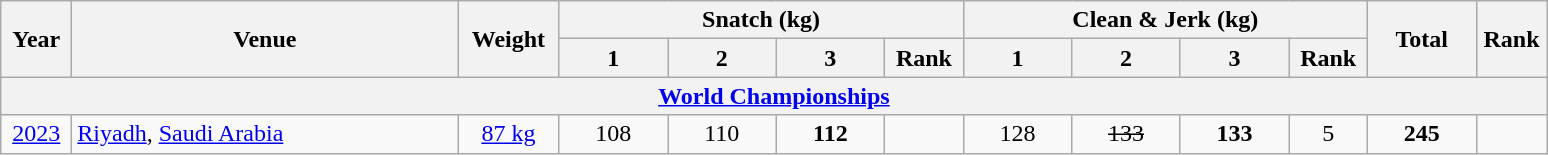<table class = "wikitable" style="text-align:center;">
<tr>
<th rowspan=2 width=40>Year</th>
<th rowspan=2 width=250>Venue</th>
<th rowspan=2 width=60>Weight</th>
<th colspan=4>Snatch (kg)</th>
<th colspan=4>Clean & Jerk (kg)</th>
<th rowspan=2 width=65>Total</th>
<th rowspan=2 width=40>Rank</th>
</tr>
<tr>
<th width=65>1</th>
<th width=65>2</th>
<th width=65>3</th>
<th width=45>Rank</th>
<th width=65>1</th>
<th width=65>2</th>
<th width=65>3</th>
<th width=45>Rank</th>
</tr>
<tr>
<th colspan=13><a href='#'>World Championships</a></th>
</tr>
<tr>
<td><a href='#'>2023</a></td>
<td align=left> <a href='#'>Riyadh</a>, <a href='#'>Saudi Arabia</a></td>
<td><a href='#'>87 kg</a></td>
<td>108</td>
<td>110</td>
<td><strong>112</strong></td>
<td></td>
<td>128</td>
<td><s>133</s></td>
<td><strong>133</strong></td>
<td>5</td>
<td><strong>245</strong></td>
<td></td>
</tr>
</table>
